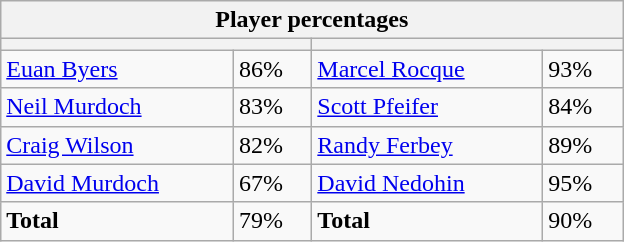<table class="wikitable">
<tr>
<th colspan=4 width=400>Player percentages</th>
</tr>
<tr>
<th colspan=2 width=200></th>
<th colspan=2 width=200></th>
</tr>
<tr>
<td><a href='#'>Euan Byers</a></td>
<td>86%</td>
<td><a href='#'>Marcel Rocque</a></td>
<td>93%</td>
</tr>
<tr>
<td><a href='#'>Neil Murdoch</a></td>
<td>83%</td>
<td><a href='#'>Scott Pfeifer</a></td>
<td>84%</td>
</tr>
<tr>
<td><a href='#'>Craig Wilson</a></td>
<td>82%</td>
<td><a href='#'>Randy Ferbey</a></td>
<td>89%</td>
</tr>
<tr>
<td><a href='#'>David Murdoch</a></td>
<td>67%</td>
<td><a href='#'>David Nedohin</a></td>
<td>95%</td>
</tr>
<tr>
<td><strong>Total</strong></td>
<td>79%</td>
<td><strong>Total</strong></td>
<td>90%</td>
</tr>
</table>
